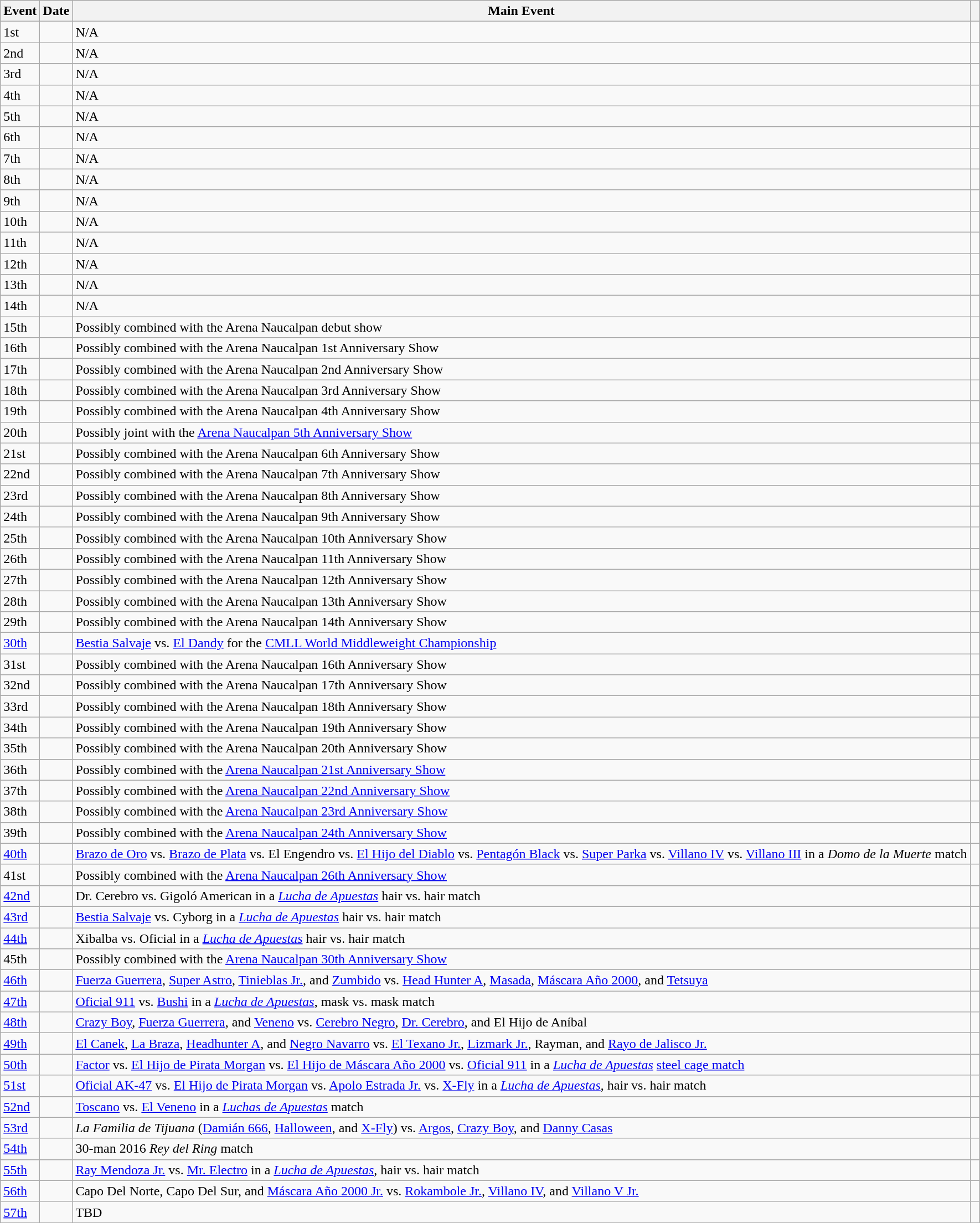<table class="wikitable" align="center">
<tr>
<th scope="col">Event</th>
<th scope="col">Date</th>
<th scope="col">Main Event</th>
<th class="unsortable" scope="col"></th>
</tr>
<tr>
<td>1st</td>
<td></td>
<td>N/A</td>
<td></td>
</tr>
<tr>
<td>2nd</td>
<td></td>
<td>N/A</td>
<td></td>
</tr>
<tr>
<td>3rd</td>
<td></td>
<td>N/A</td>
<td></td>
</tr>
<tr>
<td>4th</td>
<td></td>
<td>N/A</td>
<td></td>
</tr>
<tr>
<td>5th</td>
<td></td>
<td>N/A</td>
<td></td>
</tr>
<tr>
<td>6th</td>
<td></td>
<td>N/A</td>
<td></td>
</tr>
<tr>
<td>7th</td>
<td></td>
<td>N/A</td>
<td></td>
</tr>
<tr>
<td>8th</td>
<td></td>
<td>N/A</td>
<td></td>
</tr>
<tr>
<td>9th</td>
<td></td>
<td>N/A</td>
<td></td>
</tr>
<tr>
<td>10th</td>
<td></td>
<td>N/A</td>
<td></td>
</tr>
<tr>
<td>11th</td>
<td></td>
<td>N/A</td>
<td></td>
</tr>
<tr>
<td>12th</td>
<td></td>
<td>N/A</td>
<td></td>
</tr>
<tr>
<td>13th</td>
<td></td>
<td>N/A</td>
<td></td>
</tr>
<tr>
<td>14th</td>
<td></td>
<td>N/A</td>
<td></td>
</tr>
<tr>
<td>15th</td>
<td></td>
<td>Possibly combined with the Arena Naucalpan debut show</td>
<td></td>
</tr>
<tr>
<td>16th</td>
<td></td>
<td>Possibly combined with the Arena Naucalpan 1st Anniversary Show</td>
<td></td>
</tr>
<tr>
<td>17th</td>
<td></td>
<td>Possibly combined with the Arena Naucalpan 2nd Anniversary Show</td>
<td></td>
</tr>
<tr>
<td>18th</td>
<td></td>
<td>Possibly combined with the Arena Naucalpan 3rd Anniversary Show</td>
<td></td>
</tr>
<tr>
<td>19th</td>
<td></td>
<td>Possibly combined with the Arena Naucalpan 4th Anniversary Show</td>
<td></td>
</tr>
<tr>
<td>20th</td>
<td></td>
<td>Possibly joint with the <a href='#'>Arena Naucalpan 5th Anniversary Show</a></td>
<td></td>
</tr>
<tr>
<td>21st</td>
<td></td>
<td>Possibly combined with the Arena Naucalpan 6th Anniversary Show</td>
<td></td>
</tr>
<tr>
<td>22nd</td>
<td></td>
<td>Possibly combined with the Arena Naucalpan 7th Anniversary Show</td>
<td></td>
</tr>
<tr>
<td>23rd</td>
<td></td>
<td>Possibly combined with the Arena Naucalpan 8th Anniversary Show</td>
<td></td>
</tr>
<tr>
<td>24th</td>
<td></td>
<td>Possibly combined with the Arena Naucalpan 9th Anniversary Show</td>
<td></td>
</tr>
<tr>
<td>25th</td>
<td></td>
<td>Possibly combined with the Arena Naucalpan 10th Anniversary Show</td>
<td></td>
</tr>
<tr>
<td>26th</td>
<td></td>
<td>Possibly combined with the Arena Naucalpan 11th Anniversary Show</td>
<td></td>
</tr>
<tr>
<td>27th</td>
<td></td>
<td>Possibly combined with the Arena Naucalpan 12th Anniversary Show</td>
<td></td>
</tr>
<tr>
<td>28th</td>
<td></td>
<td>Possibly combined with the Arena Naucalpan 13th Anniversary Show</td>
<td></td>
</tr>
<tr>
<td>29th</td>
<td></td>
<td>Possibly combined with the Arena Naucalpan 14th Anniversary Show</td>
<td></td>
</tr>
<tr>
<td><a href='#'>30th</a></td>
<td></td>
<td><a href='#'>Bestia Salvaje</a> vs. <a href='#'>El Dandy</a> for the <a href='#'>CMLL World Middleweight Championship</a></td>
<td></td>
</tr>
<tr>
<td>31st</td>
<td></td>
<td>Possibly combined with the Arena Naucalpan 16th Anniversary Show</td>
<td></td>
</tr>
<tr>
<td>32nd</td>
<td></td>
<td>Possibly combined with the Arena Naucalpan 17th Anniversary Show</td>
<td></td>
</tr>
<tr>
<td>33rd</td>
<td></td>
<td>Possibly combined with the Arena Naucalpan 18th Anniversary Show</td>
<td></td>
</tr>
<tr>
<td>34th</td>
<td></td>
<td>Possibly combined with the Arena Naucalpan 19th Anniversary Show</td>
<td></td>
</tr>
<tr>
<td>35th</td>
<td></td>
<td>Possibly combined with the Arena Naucalpan 20th Anniversary Show</td>
<td></td>
</tr>
<tr>
<td>36th</td>
<td></td>
<td>Possibly combined with the <a href='#'>Arena Naucalpan 21st Anniversary Show</a></td>
<td></td>
</tr>
<tr>
<td>37th</td>
<td></td>
<td>Possibly combined with the <a href='#'>Arena Naucalpan 22nd Anniversary Show</a></td>
<td></td>
</tr>
<tr>
<td>38th</td>
<td></td>
<td>Possibly combined with the <a href='#'>Arena Naucalpan 23rd Anniversary Show</a></td>
<td></td>
</tr>
<tr>
<td>39th</td>
<td></td>
<td>Possibly combined with the <a href='#'>Arena Naucalpan 24th Anniversary Show</a></td>
<td></td>
</tr>
<tr>
<td><a href='#'>40th</a></td>
<td></td>
<td><a href='#'>Brazo de Oro</a> vs. <a href='#'>Brazo de Plata</a> vs. El Engendro vs. <a href='#'>El Hijo del Diablo</a> vs. <a href='#'>Pentagón Black</a> vs. <a href='#'>Super Parka</a> vs. <a href='#'>Villano IV</a> vs. <a href='#'>Villano III</a> in a <em>Domo de la Muerte</em> match</td>
<td></td>
</tr>
<tr>
<td>41st</td>
<td></td>
<td>Possibly combined with the <a href='#'>Arena Naucalpan 26th Anniversary Show</a></td>
<td></td>
</tr>
<tr>
<td><a href='#'>42nd</a></td>
<td></td>
<td>Dr. Cerebro vs. Gigoló American in a <em><a href='#'>Lucha de Apuestas</a></em> hair vs. hair match</td>
<td></td>
</tr>
<tr>
<td><a href='#'>43rd</a></td>
<td></td>
<td><a href='#'>Bestia Salvaje</a> vs. Cyborg in a <em><a href='#'>Lucha de Apuestas</a></em> hair vs. hair match</td>
<td></td>
</tr>
<tr>
<td><a href='#'>44th</a></td>
<td></td>
<td>Xibalba vs. Oficial in a <em><a href='#'>Lucha de Apuestas</a></em> hair vs. hair match</td>
<td></td>
</tr>
<tr>
<td>45th</td>
<td></td>
<td>Possibly combined with the <a href='#'>Arena Naucalpan 30th Anniversary Show</a></td>
<td></td>
</tr>
<tr>
<td><a href='#'>46th</a></td>
<td></td>
<td><a href='#'>Fuerza Guerrera</a>, <a href='#'>Super Astro</a>, <a href='#'>Tinieblas Jr.</a>, and <a href='#'>Zumbido</a> vs. <a href='#'>Head Hunter A</a>, <a href='#'>Masada</a>, <a href='#'>Máscara Año 2000</a>, and <a href='#'>Tetsuya</a></td>
<td></td>
</tr>
<tr>
<td><a href='#'>47th</a></td>
<td></td>
<td><a href='#'>Oficial 911</a> vs. <a href='#'>Bushi</a> in a <em><a href='#'>Lucha de Apuestas</a></em>, mask vs. mask match</td>
<td></td>
</tr>
<tr>
<td><a href='#'>48th</a></td>
<td></td>
<td><a href='#'>Crazy Boy</a>, <a href='#'>Fuerza Guerrera</a>, and <a href='#'>Veneno</a> vs. <a href='#'>Cerebro Negro</a>, <a href='#'>Dr. Cerebro</a>, and El Hijo de Aníbal</td>
<td></td>
</tr>
<tr>
<td><a href='#'>49th</a></td>
<td></td>
<td><a href='#'>El Canek</a>, <a href='#'>La Braza</a>, <a href='#'>Headhunter A</a>, and <a href='#'>Negro Navarro</a> vs. <a href='#'>El Texano Jr.</a>, <a href='#'>Lizmark Jr.</a>, Rayman, and <a href='#'>Rayo de Jalisco Jr.</a></td>
<td></td>
</tr>
<tr>
<td><a href='#'>50th</a></td>
<td></td>
<td><a href='#'>Factor</a> vs. <a href='#'>El Hijo de Pirata Morgan</a> vs. <a href='#'>El Hijo de Máscara Año 2000</a> vs. <a href='#'>Oficial 911</a> in a <em><a href='#'>Lucha de Apuestas</a></em> <a href='#'>steel cage match</a></td>
<td></td>
</tr>
<tr>
<td><a href='#'>51st</a></td>
<td></td>
<td><a href='#'>Oficial AK-47</a> vs. <a href='#'>El Hijo de Pirata Morgan</a> vs. <a href='#'>Apolo Estrada Jr.</a> vs. <a href='#'>X-Fly</a> in a <em><a href='#'>Lucha de Apuestas</a></em>, hair vs. hair match</td>
<td></td>
</tr>
<tr>
<td><a href='#'>52nd</a></td>
<td></td>
<td><a href='#'>Toscano</a> vs. <a href='#'>El Veneno</a> in a <em><a href='#'>Luchas de Apuestas</a></em> match</td>
<td></td>
</tr>
<tr>
<td><a href='#'>53rd</a></td>
<td></td>
<td><em>La Familia de Tijuana</em> (<a href='#'>Damián 666</a>, <a href='#'>Halloween</a>, and <a href='#'>X-Fly</a>) vs. <a href='#'>Argos</a>, <a href='#'>Crazy Boy</a>, and <a href='#'>Danny Casas</a></td>
<td></td>
</tr>
<tr>
<td><a href='#'>54th</a></td>
<td></td>
<td>30-man 2016 <em>Rey del Ring</em> match</td>
<td></td>
</tr>
<tr>
<td><a href='#'>55th</a></td>
<td></td>
<td><a href='#'>Ray Mendoza Jr.</a> vs. <a href='#'>Mr. Electro</a> in a <em><a href='#'>Lucha de Apuestas</a></em>, hair vs. hair match</td>
<td></td>
</tr>
<tr>
<td><a href='#'>56th</a></td>
<td></td>
<td>Capo Del Norte, Capo Del Sur, and <a href='#'>Máscara Año 2000 Jr.</a> vs. <a href='#'>Rokambole Jr.</a>, <a href='#'>Villano IV</a>, and <a href='#'>Villano V Jr.</a></td>
<td></td>
</tr>
<tr>
<td><a href='#'>57th</a></td>
<td></td>
<td>TBD</td>
<td> </td>
</tr>
</table>
